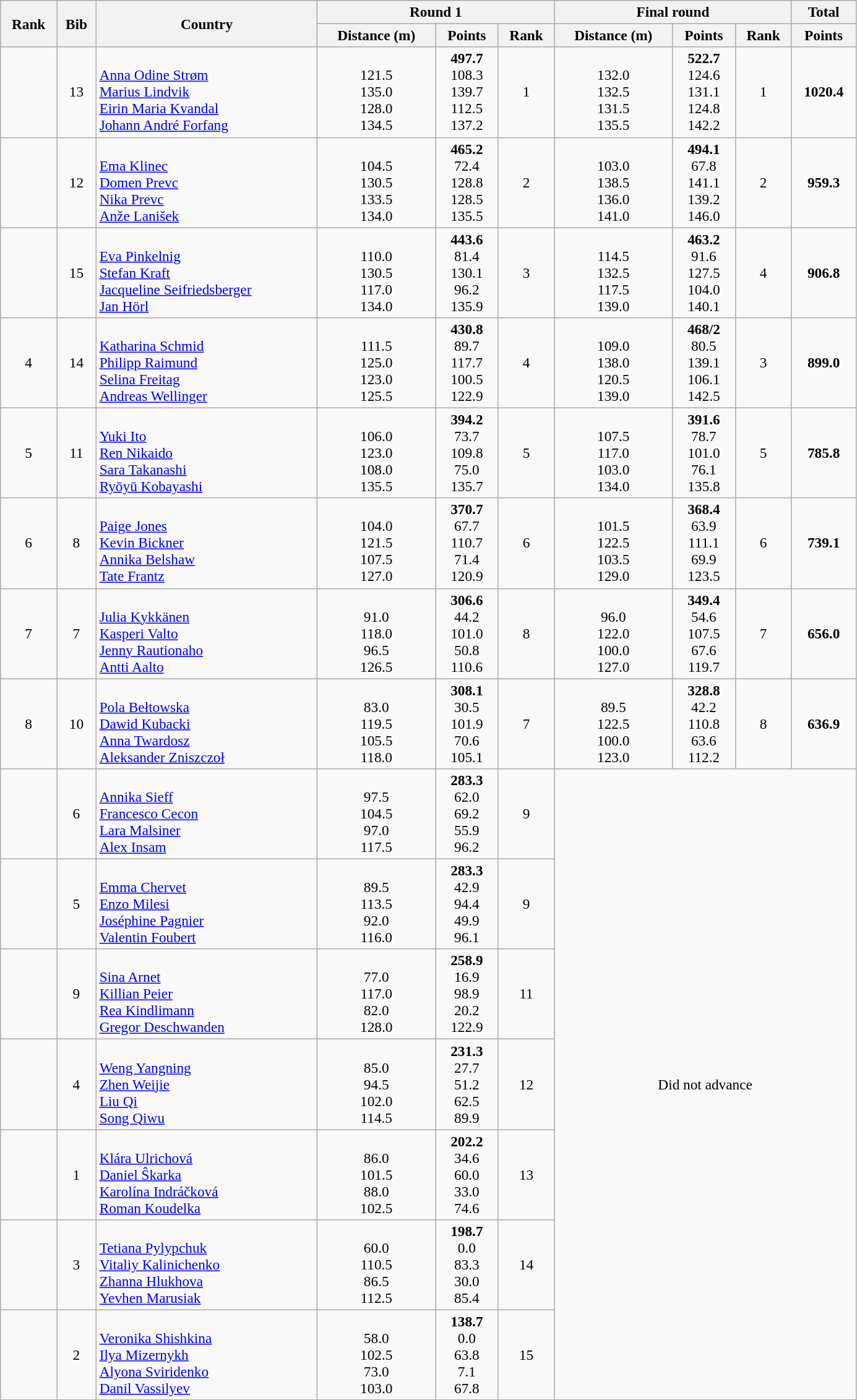<table class="wikitable sortable" style="text-align:center;font-size:97%" width=73%>
<tr>
<th rowspan=2>Rank</th>
<th rowspan=2>Bib</th>
<th rowspan=2>Country</th>
<th colspan=3>Round 1</th>
<th colspan=3>Final round</th>
<th>Total</th>
</tr>
<tr>
<th>Distance (m)</th>
<th>Points</th>
<th>Rank</th>
<th>Distance (m)</th>
<th>Points</th>
<th>Rank</th>
<th>Points</th>
</tr>
<tr>
<td></td>
<td>13</td>
<td align=left><br><a href='#'>Anna Odine Strøm</a><br><a href='#'>Marius Lindvik</a><br><a href='#'>Eirin Maria Kvandal</a><br><a href='#'>Johann André Forfang</a></td>
<td><br> 121.5<br>135.0<br>128.0<br>134.5</td>
<td><strong>497.7</strong><br>108.3<br>139.7<br>112.5<br>137.2</td>
<td>1</td>
<td><br>132.0<br>132.5<br>131.5<br>135.5</td>
<td><strong>522.7</strong><br>124.6<br>131.1<br>124.8<br>142.2</td>
<td>1</td>
<td><strong>1020.4</strong></td>
</tr>
<tr>
<td></td>
<td>12</td>
<td align=left><br><a href='#'>Ema Klinec</a><br><a href='#'>Domen Prevc</a><br><a href='#'>Nika Prevc</a><br><a href='#'>Anže Lanišek</a></td>
<td><br>104.5<br>130.5<br>133.5<br>134.0</td>
<td><strong>465.2</strong><br>72.4<br>128.8<br>128.5<br>135.5</td>
<td>2</td>
<td><br>103.0<br>138.5<br>136.0<br>141.0</td>
<td><strong>494.1</strong><br>67.8<br>141.1<br>139.2<br>146.0</td>
<td>2</td>
<td><strong>959.3</strong></td>
</tr>
<tr>
<td></td>
<td>15</td>
<td align=left><br><a href='#'>Eva Pinkelnig</a><br><a href='#'>Stefan Kraft</a><br><a href='#'>Jacqueline Seifriedsberger</a><br><a href='#'>Jan Hörl</a></td>
<td><br>110.0<br>130.5<br>117.0<br>134.0</td>
<td><strong>443.6</strong><br>81.4<br>130.1<br>96.2<br>135.9</td>
<td>3</td>
<td><br>114.5<br>132.5<br>117.5<br>139.0</td>
<td><strong>463.2</strong><br>91.6<br>127.5<br>104.0<br>140.1</td>
<td>4</td>
<td><strong>906.8</strong></td>
</tr>
<tr>
<td>4</td>
<td>14</td>
<td align=left><br><a href='#'>Katharina Schmid</a><br><a href='#'>Philipp Raimund</a><br><a href='#'>Selina Freitag</a><br><a href='#'>Andreas Wellinger</a></td>
<td><br>111.5<br>125.0<br>123.0<br>125.5</td>
<td><strong>430.8</strong><br>89.7<br>117.7<br>100.5<br>122.9</td>
<td>4</td>
<td><br>109.0<br>138.0<br>120.5<br>139.0</td>
<td><strong>468/2</strong><br>80.5<br>139.1<br>106.1<br>142.5</td>
<td>3</td>
<td><strong>899.0</strong></td>
</tr>
<tr>
<td>5</td>
<td>11</td>
<td align=left><br><a href='#'>Yuki Ito</a><br><a href='#'>Ren Nikaido</a><br><a href='#'>Sara Takanashi</a><br><a href='#'>Ryōyū Kobayashi</a></td>
<td><br>106.0<br>123.0<br>108.0<br>135.5</td>
<td><strong>394.2</strong><br>73.7<br>109.8<br>75.0<br>135.7</td>
<td>5</td>
<td><br>107.5<br>117.0<br>103.0<br>134.0</td>
<td><strong>391.6</strong><br>78.7<br>101.0<br>76.1<br>135.8</td>
<td>5</td>
<td><strong>785.8</strong></td>
</tr>
<tr>
<td>6</td>
<td>8</td>
<td align=left><br><a href='#'>Paige Jones</a><br><a href='#'>Kevin Bickner</a><br><a href='#'>Annika Belshaw</a><br><a href='#'>Tate Frantz</a></td>
<td><br>104.0<br>121.5<br>107.5<br>127.0</td>
<td><strong>370.7</strong><br>67.7<br>110.7<br>71.4<br>120.9</td>
<td>6</td>
<td><br>101.5<br>122.5<br>103.5<br>129.0</td>
<td><strong>368.4</strong><br>63.9<br>111.1<br>69.9<br>123.5</td>
<td>6</td>
<td><strong>739.1</strong></td>
</tr>
<tr>
<td>7</td>
<td>7</td>
<td align=left><br><a href='#'>Julia Kykkänen</a><br><a href='#'>Kasperi Valto</a><br><a href='#'>Jenny Rautionaho</a><br><a href='#'>Antti Aalto</a></td>
<td><br>91.0<br>118.0<br>96.5<br>126.5</td>
<td><strong>306.6</strong><br>44.2<br>101.0<br>50.8<br>110.6</td>
<td>8</td>
<td><br>96.0<br>122.0<br>100.0<br>127.0</td>
<td><strong>349.4</strong><br>54.6<br>107.5<br>67.6<br>119.7</td>
<td>7</td>
<td><strong>656.0</strong></td>
</tr>
<tr>
<td>8</td>
<td>10</td>
<td align=left><br><a href='#'>Pola Bełtowska</a><br><a href='#'>Dawid Kubacki</a><br><a href='#'>Anna Twardosz</a><br><a href='#'>Aleksander Zniszczoł</a></td>
<td><br>83.0<br>119.5<br>105.5<br>118.0</td>
<td><strong>308.1</strong><br>30.5<br>101.9<br>70.6<br>105.1</td>
<td>7</td>
<td><br>89.5<br>122.5<br>100.0<br>123.0</td>
<td><strong>328.8</strong><br>42.2<br>110.8<br>63.6<br>112.2</td>
<td>8</td>
<td><strong>636.9</strong></td>
</tr>
<tr>
<td></td>
<td>6</td>
<td align=left><br><a href='#'>Annika Sieff</a><br><a href='#'>Francesco Cecon</a><br><a href='#'>Lara Malsiner</a><br><a href='#'>Alex Insam</a></td>
<td><br>97.5<br>104.5<br>97.0<br>117.5</td>
<td><strong>283.3</strong><br>62.0<br>69.2<br>55.9<br>96.2</td>
<td>9</td>
<td rowspan=7 colspan=4>Did not advance</td>
</tr>
<tr>
<td></td>
<td>5</td>
<td align=left><br><a href='#'>Emma Chervet</a><br><a href='#'>Enzo Milesi</a><br><a href='#'>Joséphine Pagnier</a><br><a href='#'>Valentin Foubert</a></td>
<td><br>89.5<br>113.5<br>92.0<br>116.0</td>
<td><strong>283.3</strong><br>42.9<br>94.4<br>49.9<br>96.1</td>
<td>9</td>
</tr>
<tr>
<td></td>
<td>9</td>
<td align=left><br><a href='#'>Sina Arnet</a><br><a href='#'>Killian Peier</a><br><a href='#'>Rea Kindlimann</a><br><a href='#'>Gregor Deschwanden</a></td>
<td><br>77.0<br>117.0<br>82.0<br>128.0</td>
<td><strong>258.9</strong><br>16.9<br>98.9<br>20.2<br>122.9</td>
<td>11</td>
</tr>
<tr>
<td></td>
<td>4</td>
<td align=left><br><a href='#'>Weng Yangning</a><br><a href='#'>Zhen Weijie</a><br><a href='#'>Liu Qi</a><br><a href='#'>Song Qiwu</a></td>
<td><br>85.0<br>94.5<br>102.0<br>114.5</td>
<td><strong>231.3</strong><br>27.7<br>51.2<br>62.5<br>89.9</td>
<td>12</td>
</tr>
<tr>
<td></td>
<td>1</td>
<td align=left><br><a href='#'>Klára Ulrichová</a><br><a href='#'>Daniel Ŝkarka</a><br><a href='#'>Karolína Indráčková</a><br><a href='#'>Roman Koudelka</a></td>
<td><br>86.0<br>101.5<br>88.0<br>102.5</td>
<td><strong>202.2</strong><br>34.6<br>60.0<br>33.0<br>74.6</td>
<td>13</td>
</tr>
<tr>
<td></td>
<td>3</td>
<td align=left><br><a href='#'>Tetiana Pylypchuk</a><br><a href='#'>Vitaliy Kalinichenko</a><br><a href='#'>Zhanna Hlukhova</a><br><a href='#'>Yevhen Marusiak</a></td>
<td><br>60.0<br>110.5<br>86.5<br>112.5</td>
<td><strong>198.7</strong><br>0.0<br>83.3<br>30.0<br>85.4</td>
<td>14</td>
</tr>
<tr>
<td></td>
<td>2</td>
<td align=left><br><a href='#'>Veronika Shishkina</a><br><a href='#'>Ilya Mizernykh</a><br><a href='#'>Alyona Sviridenko</a><br><a href='#'>Danil Vassilyev</a></td>
<td><br>58.0<br>102.5<br>73.0<br>103.0</td>
<td><strong>138.7</strong><br>0.0<br>63.8<br>7.1<br>67.8</td>
<td>15</td>
</tr>
</table>
